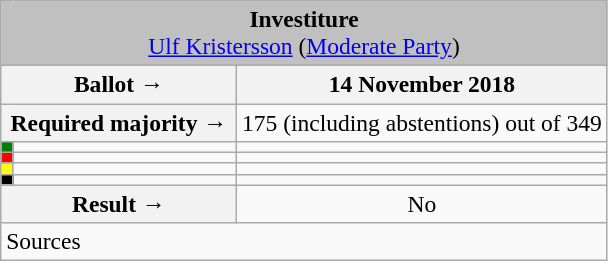<table class="wikitable" style="text-align:center; font-size:98%;">
<tr>
<td colspan="3" align="center" bgcolor="#C0C0C0"><strong>Investiture</strong><br><a href='#'>Ulf Kristersson</a> (<a href='#'>Moderate Party</a>)</td>
</tr>
<tr>
<th colspan="2" style="width:150px;">Ballot →</th>
<th>14 November 2018</th>
</tr>
<tr>
<th colspan="2">Required majority →</th>
<td>175 (including abstentions) out of 349</td>
</tr>
<tr>
<th style="width:1px; background:green;"></th>
<td style="text-align:left;"></td>
<td></td>
</tr>
<tr>
<th style="background:red;"></th>
<td style="text-align:left;"></td>
<td></td>
</tr>
<tr>
<th style="background:yellow;"></th>
<td style="text-align:left;"></td>
<td></td>
</tr>
<tr>
<th style="background:black;"></th>
<td style="text-align:left;"></td>
<td></td>
</tr>
<tr>
<th colspan="2">Result →</th>
<td>No </td>
</tr>
<tr>
<td style="text-align:left;" colspan="3">Sources</td>
</tr>
</table>
